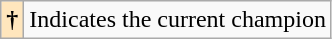<table class="wikitable">
<tr>
<th style="background: #ffe6bd">†</th>
<td>Indicates the current champion</td>
</tr>
</table>
